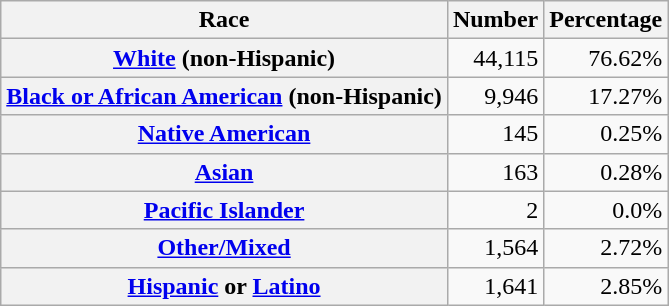<table class="wikitable" style="text-align:right">
<tr>
<th scope="col">Race</th>
<th scope="col">Number</th>
<th scope="col">Percentage</th>
</tr>
<tr>
<th scope="row"><a href='#'>White</a> (non-Hispanic)</th>
<td>44,115</td>
<td>76.62%</td>
</tr>
<tr>
<th scope="row"><a href='#'>Black or African American</a> (non-Hispanic)</th>
<td>9,946</td>
<td>17.27%</td>
</tr>
<tr>
<th scope="row"><a href='#'>Native American</a></th>
<td>145</td>
<td>0.25%</td>
</tr>
<tr>
<th scope="row"><a href='#'>Asian</a></th>
<td>163</td>
<td>0.28%</td>
</tr>
<tr>
<th scope="row"><a href='#'>Pacific Islander</a></th>
<td>2</td>
<td>0.0%</td>
</tr>
<tr>
<th scope="row"><a href='#'>Other/Mixed</a></th>
<td>1,564</td>
<td>2.72%</td>
</tr>
<tr>
<th scope="row"><a href='#'>Hispanic</a> or <a href='#'>Latino</a></th>
<td>1,641</td>
<td>2.85%</td>
</tr>
</table>
